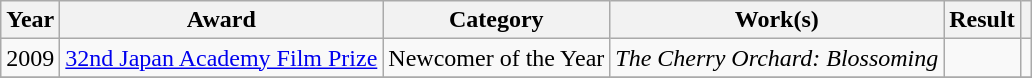<table class="wikitable">
<tr>
<th>Year</th>
<th>Award</th>
<th>Category</th>
<th>Work(s)</th>
<th>Result</th>
<th></th>
</tr>
<tr>
<td>2009</td>
<td><a href='#'>32nd Japan Academy Film Prize</a></td>
<td>Newcomer of the Year</td>
<td><em>The Cherry Orchard: Blossoming</em></td>
<td></td>
<td></td>
</tr>
<tr>
</tr>
</table>
